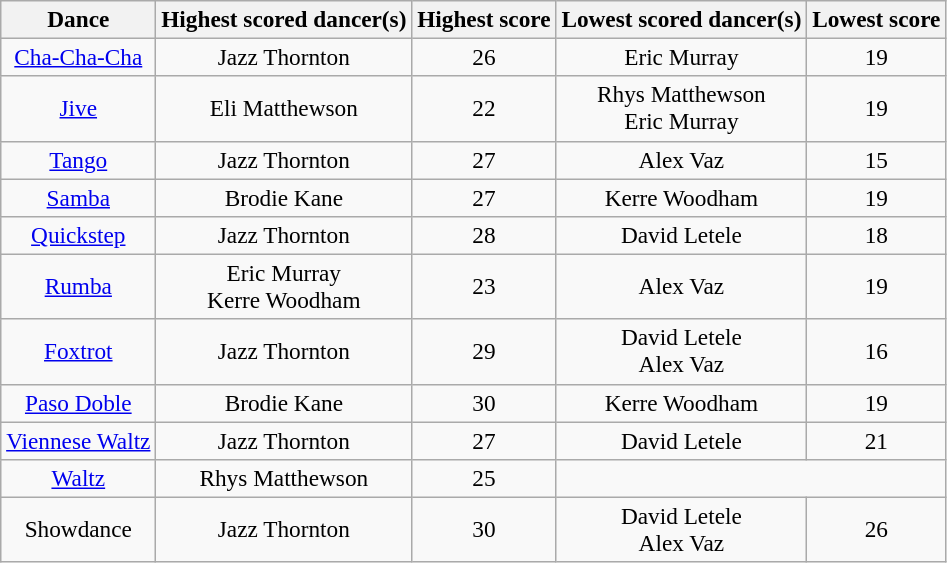<table class="wikitable sortable" style="text-align:center; white-space:nowrap;  font-size:97%;">
<tr>
<th>Dance</th>
<th class="sortable">Highest scored dancer(s)</th>
<th>Highest score</th>
<th class="sortable">Lowest scored dancer(s)</th>
<th>Lowest score</th>
</tr>
<tr>
<td><a href='#'>Cha-Cha-Cha</a></td>
<td>Jazz Thornton</td>
<td>26</td>
<td>Eric Murray</td>
<td>19</td>
</tr>
<tr>
<td><a href='#'>Jive</a></td>
<td>Eli Matthewson</td>
<td>22</td>
<td>Rhys Matthewson<br>Eric Murray</td>
<td>19</td>
</tr>
<tr>
<td><a href='#'>Tango</a></td>
<td>Jazz Thornton</td>
<td>27</td>
<td>Alex Vaz</td>
<td>15</td>
</tr>
<tr>
<td><a href='#'>Samba</a></td>
<td>Brodie Kane</td>
<td>27</td>
<td>Kerre Woodham</td>
<td>19</td>
</tr>
<tr>
<td><a href='#'>Quickstep</a></td>
<td>Jazz Thornton</td>
<td>28</td>
<td>David Letele</td>
<td>18</td>
</tr>
<tr>
<td><a href='#'>Rumba</a></td>
<td>Eric Murray<br>Kerre Woodham</td>
<td>23</td>
<td>Alex Vaz</td>
<td>19</td>
</tr>
<tr>
<td><a href='#'>Foxtrot</a></td>
<td>Jazz Thornton</td>
<td>29</td>
<td>David Letele<br>Alex Vaz</td>
<td>16</td>
</tr>
<tr>
<td><a href='#'>Paso Doble</a></td>
<td>Brodie Kane</td>
<td>30</td>
<td>Kerre Woodham</td>
<td>19</td>
</tr>
<tr>
<td><a href='#'>Viennese Waltz</a></td>
<td>Jazz Thornton</td>
<td>27</td>
<td>David Letele</td>
<td>21</td>
</tr>
<tr>
<td><a href='#'>Waltz</a></td>
<td>Rhys Matthewson</td>
<td>25</td>
<td colspan="2"></td>
</tr>
<tr>
<td>Showdance</td>
<td>Jazz Thornton</td>
<td>30</td>
<td>David Letele<br>Alex Vaz</td>
<td>26</td>
</tr>
</table>
